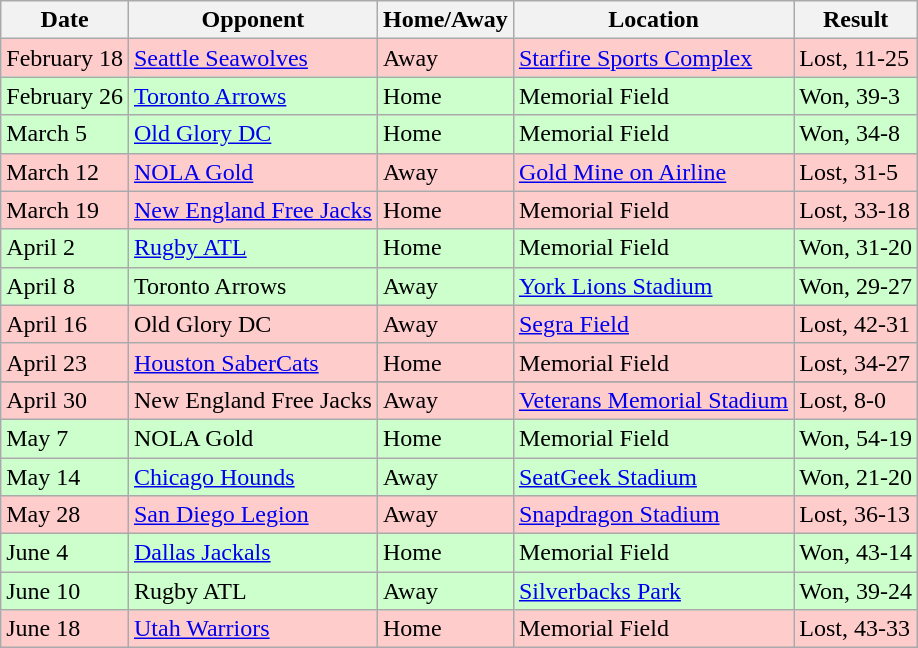<table class="wikitable">
<tr>
<th>Date</th>
<th>Opponent</th>
<th>Home/Away</th>
<th>Location</th>
<th>Result</th>
</tr>
<tr bgcolor="#FFCCCC">
<td>February 18</td>
<td><a href='#'>Seattle Seawolves</a></td>
<td>Away</td>
<td><a href='#'>Starfire Sports Complex</a></td>
<td>Lost, 11-25</td>
</tr>
<tr bgcolor="#CCFFCC">
<td>February 26</td>
<td><a href='#'>Toronto Arrows</a></td>
<td>Home</td>
<td>Memorial Field</td>
<td>Won, 39-3</td>
</tr>
<tr bgcolor="#CCFFCC">
<td>March 5</td>
<td><a href='#'>Old Glory DC</a></td>
<td>Home</td>
<td>Memorial Field</td>
<td>Won, 34-8</td>
</tr>
<tr bgcolor="#FFCCCC">
<td>March 12</td>
<td><a href='#'>NOLA Gold</a></td>
<td>Away</td>
<td><a href='#'>Gold Mine on Airline</a></td>
<td>Lost, 31-5</td>
</tr>
<tr bgcolor="#FFCCCC">
<td>March 19</td>
<td><a href='#'>New England Free Jacks</a></td>
<td>Home</td>
<td>Memorial Field</td>
<td>Lost, 33-18</td>
</tr>
<tr bgcolor="#CCFFCC">
<td>April 2</td>
<td><a href='#'>Rugby ATL</a></td>
<td>Home</td>
<td>Memorial Field</td>
<td>Won, 31-20</td>
</tr>
<tr bgcolor="#CCFFCC">
<td>April 8</td>
<td>Toronto Arrows</td>
<td>Away</td>
<td><a href='#'>York Lions Stadium</a></td>
<td>Won, 29-27</td>
</tr>
<tr bgcolor="#FFCCCC">
<td>April 16</td>
<td>Old Glory DC</td>
<td>Away</td>
<td><a href='#'>Segra Field</a></td>
<td>Lost, 42-31</td>
</tr>
<tr bgcolor="#FFCCCC">
<td>April 23</td>
<td><a href='#'>Houston SaberCats</a></td>
<td>Home</td>
<td>Memorial Field</td>
<td>Lost, 34-27</td>
</tr>
<tr>
</tr>
<tr bgcolor="#FFCCCC">
<td>April 30</td>
<td>New England Free Jacks</td>
<td>Away</td>
<td><a href='#'>Veterans Memorial Stadium</a></td>
<td>Lost, 8-0</td>
</tr>
<tr bgcolor="#CCFFCC">
<td>May 7</td>
<td>NOLA Gold</td>
<td>Home</td>
<td>Memorial Field</td>
<td>Won, 54-19</td>
</tr>
<tr bgcolor="#CCFFCC">
<td>May 14</td>
<td><a href='#'>Chicago Hounds</a></td>
<td>Away</td>
<td><a href='#'>SeatGeek Stadium</a></td>
<td>Won, 21-20</td>
</tr>
<tr bgcolor="#FFCCCC">
<td>May 28</td>
<td><a href='#'>San Diego Legion</a></td>
<td>Away</td>
<td><a href='#'>Snapdragon Stadium</a></td>
<td>Lost, 36-13</td>
</tr>
<tr bgcolor="#CCFFCC">
<td>June 4</td>
<td><a href='#'>Dallas Jackals</a></td>
<td>Home</td>
<td>Memorial Field</td>
<td>Won, 43-14</td>
</tr>
<tr bgcolor="#CCFFCC">
<td>June 10</td>
<td>Rugby ATL</td>
<td>Away</td>
<td><a href='#'>Silverbacks Park</a></td>
<td>Won, 39-24</td>
</tr>
<tr bgcolor="#FFCCCC">
<td>June 18</td>
<td><a href='#'>Utah Warriors</a></td>
<td>Home</td>
<td>Memorial Field</td>
<td>Lost, 43-33</td>
</tr>
</table>
